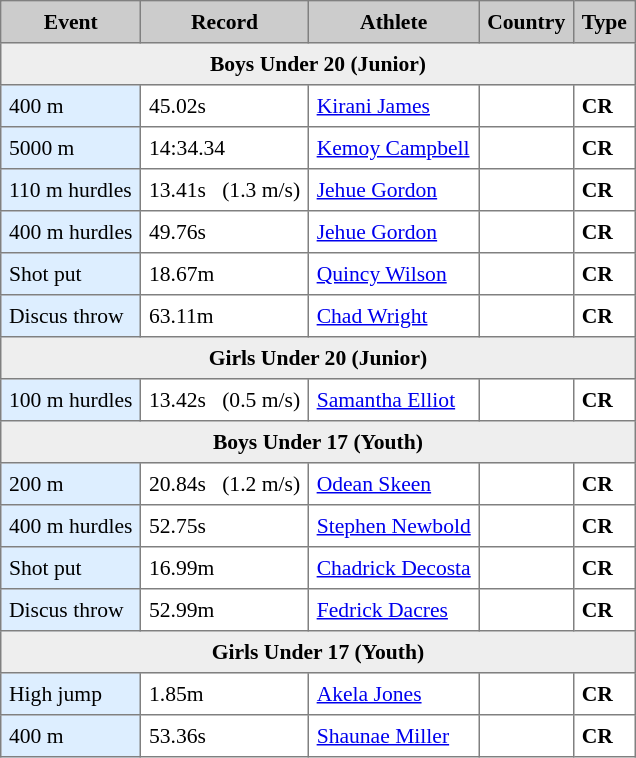<table border= "1"  cellpadding = "5" cellspacing= "2" style="border-collapse: collapse;  font-size: 90%; ">
<tr>
<th style="background: #cccccc;">Event</th>
<th style="background: #cccccc;">Record</th>
<th style="background: #cccccc;">Athlete</th>
<th style="background: #cccccc;">Country</th>
<th style="background: #cccccc;">Type</th>
</tr>
<tr>
<th bgcolor="#eeeeee" colspan="5">Boys Under 20 (Junior)</th>
</tr>
<tr>
<td style="background:#def;">400 m</td>
<td>45.02s</td>
<td><a href='#'>Kirani James</a></td>
<td></td>
<td><strong>CR</strong></td>
</tr>
<tr>
<td style="background:#def;">5000 m</td>
<td>14:34.34</td>
<td><a href='#'>Kemoy Campbell</a></td>
<td></td>
<td><strong>CR</strong></td>
</tr>
<tr>
<td style="background:#def;">110 m hurdles</td>
<td>13.41s   (1.3 m/s)</td>
<td><a href='#'>Jehue Gordon</a></td>
<td></td>
<td><strong>CR</strong></td>
</tr>
<tr>
<td style="background:#def;">400 m hurdles</td>
<td>49.76s</td>
<td><a href='#'>Jehue Gordon</a></td>
<td></td>
<td><strong>CR</strong></td>
</tr>
<tr>
<td style="background:#def;">Shot put</td>
<td>18.67m</td>
<td><a href='#'>Quincy Wilson</a></td>
<td></td>
<td><strong>CR</strong></td>
</tr>
<tr>
<td style="background:#def;">Discus throw</td>
<td>63.11m</td>
<td><a href='#'>Chad Wright</a></td>
<td></td>
<td><strong>CR</strong></td>
</tr>
<tr>
<th bgcolor="#eeeeee" colspan="5">Girls Under 20 (Junior)</th>
</tr>
<tr>
<td style="background:#def;">100 m hurdles</td>
<td>13.42s   (0.5 m/s)</td>
<td><a href='#'>Samantha Elliot</a></td>
<td></td>
<td><strong>CR</strong></td>
</tr>
<tr>
<th bgcolor="#eeeeee" colspan="5">Boys Under 17 (Youth)</th>
</tr>
<tr>
<td style="background:#def;">200 m</td>
<td>20.84s   (1.2 m/s)</td>
<td><a href='#'>Odean Skeen</a></td>
<td></td>
<td><strong>CR</strong></td>
</tr>
<tr>
<td style="background:#def;">400 m hurdles</td>
<td>52.75s</td>
<td><a href='#'>Stephen Newbold</a></td>
<td></td>
<td><strong>CR</strong></td>
</tr>
<tr>
<td style="background:#def;">Shot put</td>
<td>16.99m</td>
<td><a href='#'>Chadrick Decosta</a></td>
<td></td>
<td><strong>CR</strong></td>
</tr>
<tr>
<td style="background:#def;">Discus throw</td>
<td>52.99m</td>
<td><a href='#'>Fedrick Dacres</a></td>
<td></td>
<td><strong>CR</strong></td>
</tr>
<tr>
<th bgcolor="#eeeeee" colspan="5">Girls Under 17 (Youth)</th>
</tr>
<tr>
<td style="background:#def;">High jump</td>
<td>1.85m</td>
<td><a href='#'>Akela Jones</a></td>
<td></td>
<td><strong>CR</strong></td>
</tr>
<tr>
<td style="background:#def;">400 m</td>
<td>53.36s</td>
<td><a href='#'>Shaunae Miller</a></td>
<td></td>
<td><strong>CR</strong></td>
</tr>
</table>
